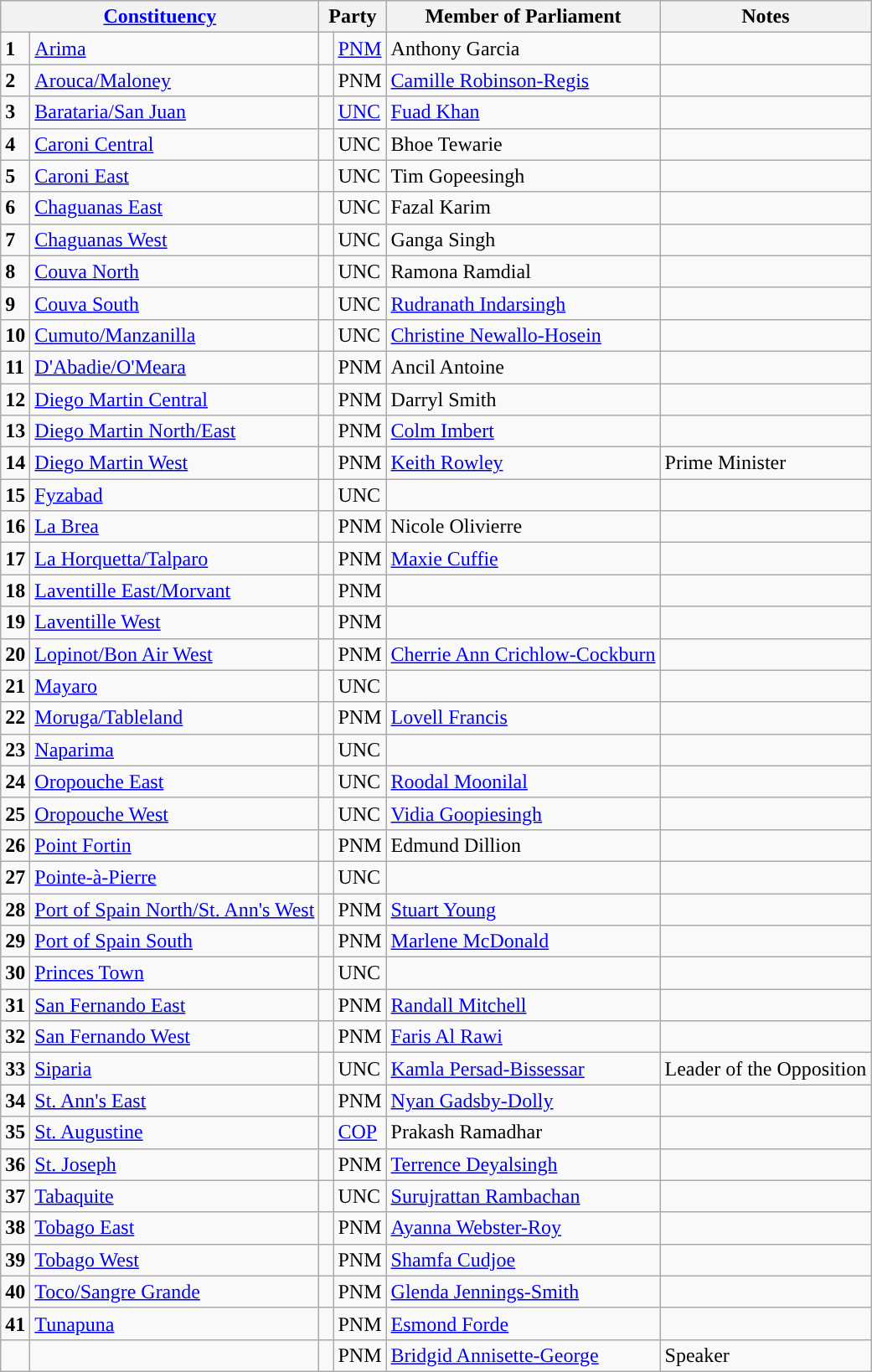<table class="wikitable sortable">
<tr>
<th colspan="2"><a href='#'>Constituency</a></th>
<th colspan="2">Party</th>
<th>Member of Parliament</th>
<th>Notes</th>
</tr>
<tr>
<td><strong>1</strong></td>
<td><a href='#'>Arima</a></td>
<td style="background:"> </td>
<td><a href='#'>PNM</a></td>
<td>Anthony Garcia</td>
<td></td>
</tr>
<tr>
<td><strong>2</strong></td>
<td><a href='#'>Arouca/Maloney</a></td>
<td style="background:"> </td>
<td>PNM</td>
<td><a href='#'>Camille Robinson-Regis</a></td>
<td></td>
</tr>
<tr>
<td><strong>3</strong></td>
<td><a href='#'>Barataria/San Juan</a></td>
<td style="background:"> </td>
<td><a href='#'>UNC</a></td>
<td><a href='#'>Fuad Khan</a></td>
<td></td>
</tr>
<tr>
<td><strong>4</strong></td>
<td><a href='#'>Caroni Central</a></td>
<td style="background:"> </td>
<td>UNC</td>
<td>Bhoe Tewarie</td>
<td></td>
</tr>
<tr>
<td><strong>5</strong></td>
<td><a href='#'>Caroni East</a></td>
<td style="background:"> </td>
<td>UNC</td>
<td>Tim Gopeesingh</td>
<td></td>
</tr>
<tr>
<td><strong>6</strong></td>
<td><a href='#'>Chaguanas East</a></td>
<td style="background:"> </td>
<td>UNC</td>
<td>Fazal Karim</td>
<td></td>
</tr>
<tr>
<td><strong>7</strong></td>
<td><a href='#'>Chaguanas West</a></td>
<td style="background:"> </td>
<td>UNC</td>
<td>Ganga Singh</td>
<td></td>
</tr>
<tr>
<td><strong>8</strong></td>
<td><a href='#'>Couva North</a></td>
<td style="background:"> </td>
<td>UNC</td>
<td>Ramona Ramdial</td>
<td></td>
</tr>
<tr>
<td><strong>9</strong></td>
<td><a href='#'>Couva South</a></td>
<td style="background:"> </td>
<td>UNC</td>
<td><a href='#'>Rudranath Indarsingh</a></td>
<td></td>
</tr>
<tr>
<td><strong>10</strong></td>
<td><a href='#'>Cumuto/Manzanilla</a></td>
<td style="background:"> </td>
<td>UNC</td>
<td><a href='#'>Christine Newallo-Hosein</a></td>
<td></td>
</tr>
<tr>
<td><strong>11</strong></td>
<td><a href='#'>D'Abadie/O'Meara</a></td>
<td style="background:"> </td>
<td>PNM</td>
<td>Ancil Antoine</td>
<td></td>
</tr>
<tr>
<td><strong>12</strong></td>
<td><a href='#'>Diego Martin Central</a></td>
<td style="background:"> </td>
<td>PNM</td>
<td>Darryl Smith</td>
<td></td>
</tr>
<tr>
<td><strong>13</strong></td>
<td><a href='#'>Diego Martin North/East</a></td>
<td style="background:"> </td>
<td>PNM</td>
<td><a href='#'>Colm Imbert</a></td>
<td></td>
</tr>
<tr>
<td><strong>14</strong></td>
<td><a href='#'>Diego Martin West</a></td>
<td style="background:"> </td>
<td>PNM</td>
<td><a href='#'>Keith Rowley</a></td>
<td>Prime Minister</td>
</tr>
<tr>
<td><strong>15</strong></td>
<td><a href='#'>Fyzabad</a></td>
<td style="background:"> </td>
<td>UNC</td>
<td></td>
<td></td>
</tr>
<tr>
<td><strong>16</strong></td>
<td><a href='#'>La Brea</a></td>
<td style="background:"> </td>
<td>PNM</td>
<td>Nicole Olivierre</td>
<td></td>
</tr>
<tr>
<td><strong>17</strong></td>
<td><a href='#'>La Horquetta/Talparo</a></td>
<td style="background:"> </td>
<td>PNM</td>
<td><a href='#'>Maxie Cuffie</a></td>
<td></td>
</tr>
<tr>
<td><strong>18</strong></td>
<td><a href='#'>Laventille East/Morvant</a></td>
<td style="background:"> </td>
<td>PNM</td>
<td></td>
<td></td>
</tr>
<tr>
<td><strong>19</strong></td>
<td><a href='#'>Laventille West</a></td>
<td style="background:"> </td>
<td>PNM</td>
<td></td>
<td></td>
</tr>
<tr>
<td><strong>20</strong></td>
<td><a href='#'>Lopinot/Bon Air West</a></td>
<td style="background:"> </td>
<td>PNM</td>
<td><a href='#'>Cherrie Ann Crichlow-Cockburn</a></td>
<td></td>
</tr>
<tr>
<td><strong>21</strong></td>
<td><a href='#'>Mayaro</a></td>
<td style="background:"> </td>
<td>UNC</td>
<td></td>
<td></td>
</tr>
<tr>
<td><strong>22</strong></td>
<td><a href='#'>Moruga/Tableland</a></td>
<td style="background:"> </td>
<td>PNM</td>
<td><a href='#'>Lovell Francis</a></td>
<td></td>
</tr>
<tr>
<td><strong>23</strong></td>
<td><a href='#'>Naparima</a></td>
<td style="background:"> </td>
<td>UNC</td>
<td></td>
<td></td>
</tr>
<tr>
<td><strong>24</strong></td>
<td><a href='#'>Oropouche East</a></td>
<td style="background:"> </td>
<td>UNC</td>
<td><a href='#'>Roodal Moonilal</a></td>
<td></td>
</tr>
<tr>
<td><strong>25</strong></td>
<td><a href='#'>Oropouche West</a></td>
<td style="background:"> </td>
<td>UNC</td>
<td><a href='#'>Vidia Goopiesingh</a></td>
<td></td>
</tr>
<tr>
<td><strong>26</strong></td>
<td><a href='#'>Point Fortin</a></td>
<td style="background:"> </td>
<td>PNM</td>
<td>Edmund Dillion</td>
<td></td>
</tr>
<tr>
<td><strong>27</strong></td>
<td><a href='#'>Pointe-à-Pierre</a></td>
<td style="background:"> </td>
<td>UNC</td>
<td></td>
<td></td>
</tr>
<tr>
<td><strong>28</strong></td>
<td><a href='#'>Port of Spain North/St. Ann's West</a></td>
<td style="background:"> </td>
<td>PNM</td>
<td><a href='#'>Stuart Young</a></td>
<td></td>
</tr>
<tr>
<td><strong>29</strong></td>
<td><a href='#'>Port of Spain South</a></td>
<td style="background:"> </td>
<td>PNM</td>
<td><a href='#'>Marlene McDonald</a></td>
<td></td>
</tr>
<tr>
<td><strong>30</strong></td>
<td><a href='#'>Princes Town</a></td>
<td style="background:"> </td>
<td>UNC</td>
<td></td>
<td></td>
</tr>
<tr>
<td><strong>31</strong></td>
<td><a href='#'>San Fernando East</a></td>
<td style="background:"> </td>
<td>PNM</td>
<td><a href='#'>Randall Mitchell</a></td>
<td></td>
</tr>
<tr>
<td><strong>32</strong></td>
<td><a href='#'>San Fernando West</a></td>
<td style="background:"> </td>
<td>PNM</td>
<td><a href='#'>Faris Al Rawi</a></td>
<td></td>
</tr>
<tr>
<td><strong>33</strong></td>
<td><a href='#'>Siparia</a></td>
<td style="background:"> </td>
<td>UNC</td>
<td><a href='#'>Kamla Persad-Bissessar</a></td>
<td>Leader of the Opposition</td>
</tr>
<tr>
<td><strong>34</strong></td>
<td><a href='#'>St. Ann's East</a></td>
<td style="background:"> </td>
<td>PNM</td>
<td><a href='#'>Nyan Gadsby-Dolly</a></td>
<td></td>
</tr>
<tr>
<td><strong>35</strong></td>
<td><a href='#'>St. Augustine</a></td>
<td style="background:"> </td>
<td><a href='#'>COP</a></td>
<td>Prakash Ramadhar</td>
<td></td>
</tr>
<tr>
<td><strong>36</strong></td>
<td><a href='#'>St. Joseph</a></td>
<td style="background:"> </td>
<td>PNM</td>
<td><a href='#'>Terrence Deyalsingh</a></td>
<td></td>
</tr>
<tr>
<td><strong>37</strong></td>
<td><a href='#'>Tabaquite</a></td>
<td style="background:"> </td>
<td>UNC</td>
<td><a href='#'>Surujrattan Rambachan</a></td>
<td></td>
</tr>
<tr>
<td><strong>38</strong></td>
<td><a href='#'>Tobago East</a></td>
<td style="background:"> </td>
<td>PNM</td>
<td><a href='#'>Ayanna Webster-Roy</a></td>
<td></td>
</tr>
<tr>
<td><strong>39</strong></td>
<td><a href='#'>Tobago West</a></td>
<td style="background:"> </td>
<td>PNM</td>
<td><a href='#'>Shamfa Cudjoe</a></td>
<td></td>
</tr>
<tr>
<td><strong>40</strong></td>
<td><a href='#'>Toco/Sangre Grande</a></td>
<td style="background:"> </td>
<td>PNM</td>
<td><a href='#'>Glenda Jennings-Smith</a></td>
<td></td>
</tr>
<tr>
<td><strong>41</strong></td>
<td><a href='#'>Tunapuna</a></td>
<td style="background:"> </td>
<td>PNM</td>
<td><a href='#'>Esmond Forde</a></td>
<td></td>
</tr>
<tr>
<td></td>
<td></td>
<td style="background:"> </td>
<td>PNM</td>
<td><a href='#'>Bridgid Annisette-George</a></td>
<td>Speaker</td>
</tr>
</table>
